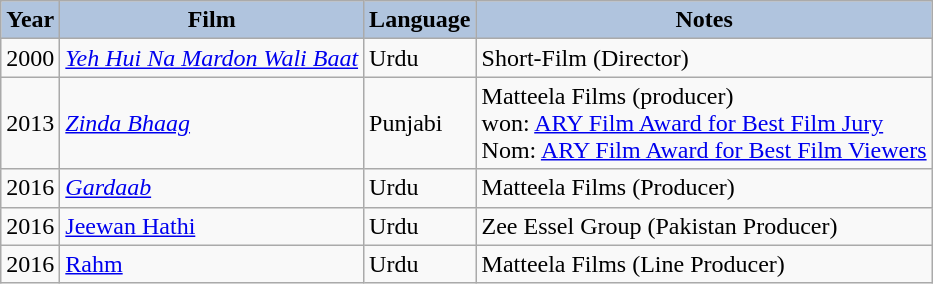<table class="wikitable">
<tr align="center">
<th style="background:#B0C4DE;">Year</th>
<th style="background:#B0C4DE;">Film</th>
<th style="background:#B0C4DE;">Language</th>
<th style="background:#B0C4DE;">Notes</th>
</tr>
<tr>
<td>2000</td>
<td><em><a href='#'>Yeh Hui Na Mardon Wali Baat</a></em></td>
<td>Urdu</td>
<td>Short-Film (Director)</td>
</tr>
<tr>
<td>2013</td>
<td><em><a href='#'>Zinda Bhaag</a></em></td>
<td>Punjabi</td>
<td>Matteela Films (producer)<br>won: <a href='#'>ARY Film Award for Best Film Jury</a> <br> Nom: <a href='#'>ARY Film Award for Best Film Viewers</a></td>
</tr>
<tr>
<td>2016</td>
<td><em><a href='#'>Gardaab</a></em></td>
<td>Urdu</td>
<td>Matteela Films (Producer)</td>
</tr>
<tr>
<td>2016</td>
<td><a href='#'>Jeewan Hathi</a></td>
<td>Urdu</td>
<td>Zee Essel Group (Pakistan Producer)</td>
</tr>
<tr>
<td>2016</td>
<td><a href='#'>Rahm</a></td>
<td>Urdu</td>
<td>Matteela Films (Line Producer)</td>
</tr>
</table>
